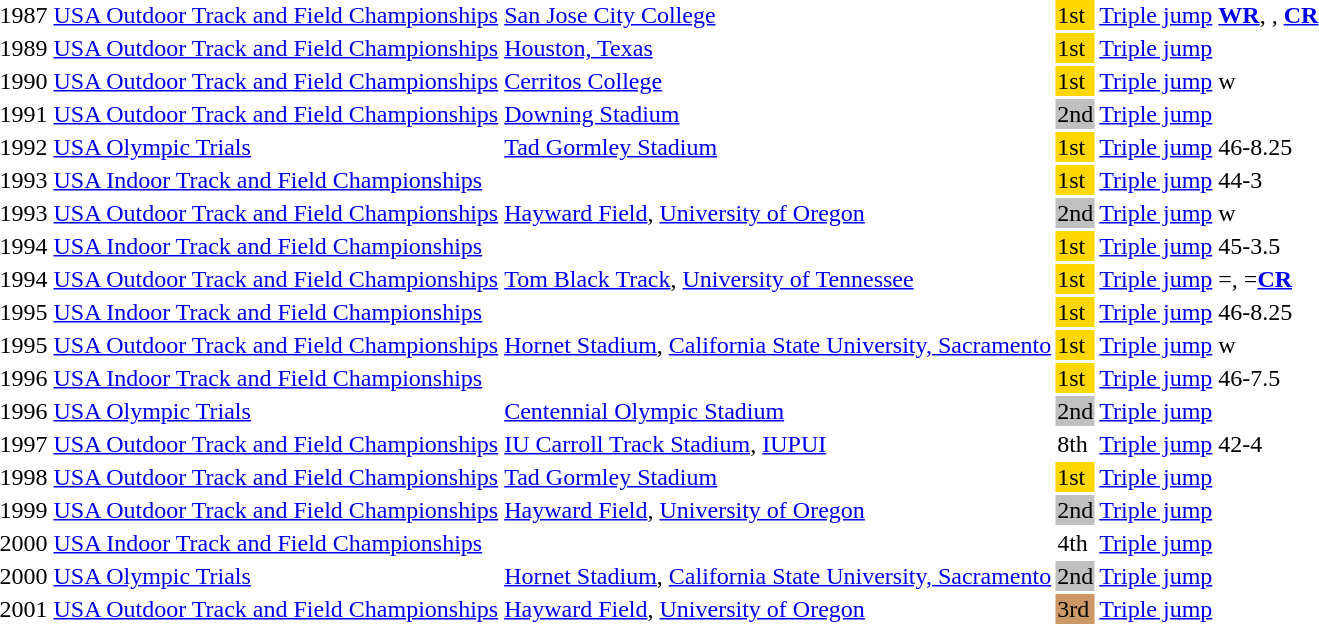<table>
<tr>
<td>1987</td>
<td><a href='#'>USA Outdoor Track and Field Championships</a></td>
<td><a href='#'>San Jose City College</a></td>
<td bgcolor=gold>1st</td>
<td><a href='#'>Triple jump</a></td>
<td> <strong><a href='#'>WR</a></strong>, <strong></strong>, <strong><a href='#'>CR</a></strong></td>
</tr>
<tr>
<td>1989</td>
<td><a href='#'>USA Outdoor Track and Field Championships</a></td>
<td><a href='#'>Houston, Texas</a></td>
<td bgcolor=gold>1st</td>
<td><a href='#'>Triple jump</a></td>
<td></td>
</tr>
<tr>
<td>1990</td>
<td><a href='#'>USA Outdoor Track and Field Championships</a></td>
<td><a href='#'>Cerritos College</a></td>
<td bgcolor=gold>1st</td>
<td><a href='#'>Triple jump</a></td>
<td>w</td>
</tr>
<tr>
<td>1991</td>
<td><a href='#'>USA Outdoor Track and Field Championships</a></td>
<td><a href='#'>Downing Stadium</a></td>
<td bgcolor=silver>2nd</td>
<td><a href='#'>Triple jump</a></td>
<td></td>
</tr>
<tr>
<td>1992</td>
<td><a href='#'>USA Olympic Trials</a></td>
<td><a href='#'>Tad Gormley Stadium</a></td>
<td bgcolor=gold>1st</td>
<td><a href='#'>Triple jump</a></td>
<td>46-8.25</td>
</tr>
<tr>
<td>1993</td>
<td><a href='#'>USA Indoor Track and Field Championships</a></td>
<td></td>
<td bgcolor=gold>1st</td>
<td><a href='#'>Triple jump</a></td>
<td>44-3</td>
</tr>
<tr>
<td>1993</td>
<td><a href='#'>USA Outdoor Track and Field Championships</a></td>
<td><a href='#'>Hayward Field</a>, <a href='#'>University of Oregon</a></td>
<td bgcolor=silver>2nd</td>
<td><a href='#'>Triple jump</a></td>
<td>w</td>
</tr>
<tr>
<td>1994</td>
<td><a href='#'>USA Indoor Track and Field Championships</a></td>
<td></td>
<td bgcolor=gold>1st</td>
<td><a href='#'>Triple jump</a></td>
<td>45-3.5</td>
</tr>
<tr>
<td>1994</td>
<td><a href='#'>USA Outdoor Track and Field Championships</a></td>
<td><a href='#'>Tom Black Track</a>, <a href='#'>University of Tennessee</a></td>
<td bgcolor=gold>1st</td>
<td><a href='#'>Triple jump</a></td>
<td> =, =<strong><a href='#'>CR</a></strong></td>
</tr>
<tr>
<td>1995</td>
<td><a href='#'>USA Indoor Track and Field Championships</a></td>
<td></td>
<td bgcolor=gold>1st</td>
<td><a href='#'>Triple jump</a></td>
<td>46-8.25</td>
</tr>
<tr>
<td>1995</td>
<td><a href='#'>USA Outdoor Track and Field Championships</a></td>
<td><a href='#'>Hornet Stadium</a>, <a href='#'>California State University, Sacramento</a></td>
<td bgcolor=gold>1st</td>
<td><a href='#'>Triple jump</a></td>
<td>w</td>
</tr>
<tr>
<td>1996</td>
<td><a href='#'>USA Indoor Track and Field Championships</a></td>
<td></td>
<td bgcolor=gold>1st</td>
<td><a href='#'>Triple jump</a></td>
<td>46-7.5</td>
</tr>
<tr>
<td>1996</td>
<td><a href='#'>USA Olympic Trials</a></td>
<td><a href='#'>Centennial Olympic Stadium</a></td>
<td bgcolor=silver>2nd</td>
<td><a href='#'>Triple jump</a></td>
<td></td>
</tr>
<tr>
<td>1997</td>
<td><a href='#'>USA Outdoor Track and Field Championships</a></td>
<td><a href='#'>IU Carroll Track Stadium</a>, <a href='#'>IUPUI</a></td>
<td>8th</td>
<td><a href='#'>Triple jump</a></td>
<td>42-4</td>
</tr>
<tr>
<td>1998</td>
<td><a href='#'>USA Outdoor Track and Field Championships</a></td>
<td><a href='#'>Tad Gormley Stadium</a></td>
<td bgcolor=gold>1st</td>
<td><a href='#'>Triple jump</a></td>
<td></td>
</tr>
<tr>
<td>1999</td>
<td><a href='#'>USA Outdoor Track and Field Championships</a></td>
<td><a href='#'>Hayward Field</a>, <a href='#'>University of Oregon</a></td>
<td bgcolor=silver>2nd</td>
<td><a href='#'>Triple jump</a></td>
<td></td>
</tr>
<tr>
<td>2000</td>
<td><a href='#'>USA Indoor Track and Field Championships</a></td>
<td></td>
<td>4th</td>
<td><a href='#'>Triple jump</a></td>
<td></td>
</tr>
<tr>
<td>2000</td>
<td><a href='#'>USA Olympic Trials</a></td>
<td><a href='#'>Hornet Stadium</a>, <a href='#'>California State University, Sacramento</a></td>
<td bgcolor=silver>2nd</td>
<td><a href='#'>Triple jump</a></td>
<td></td>
</tr>
<tr>
<td>2001</td>
<td><a href='#'>USA Outdoor Track and Field Championships</a></td>
<td><a href='#'>Hayward Field</a>, <a href='#'>University of Oregon</a></td>
<td bgcolor="cc9966">3rd</td>
<td><a href='#'>Triple jump</a></td>
<td></td>
</tr>
<tr>
</tr>
</table>
